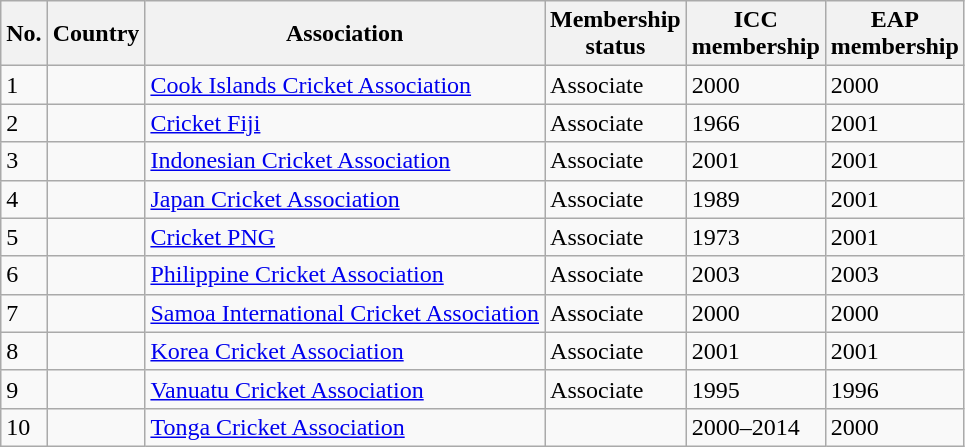<table class="wikitable sortable">
<tr>
<th>No.</th>
<th>Country</th>
<th>Association</th>
<th>Membership<br>status</th>
<th>ICC<br>membership</th>
<th>EAP<br>membership</th>
</tr>
<tr>
<td>1</td>
<td></td>
<td><a href='#'>Cook Islands Cricket Association</a></td>
<td>Associate</td>
<td>2000</td>
<td>2000</td>
</tr>
<tr>
<td>2</td>
<td></td>
<td><a href='#'>Cricket Fiji</a></td>
<td>Associate</td>
<td>1966</td>
<td>2001</td>
</tr>
<tr>
<td>3</td>
<td></td>
<td><a href='#'>Indonesian Cricket Association</a></td>
<td>Associate</td>
<td>2001</td>
<td>2001</td>
</tr>
<tr>
<td>4</td>
<td></td>
<td><a href='#'>Japan Cricket Association</a></td>
<td>Associate</td>
<td>1989</td>
<td>2001</td>
</tr>
<tr>
<td>5</td>
<td></td>
<td><a href='#'>Cricket PNG</a></td>
<td>Associate</td>
<td>1973</td>
<td>2001</td>
</tr>
<tr>
<td>6</td>
<td></td>
<td><a href='#'>Philippine Cricket Association</a></td>
<td>Associate</td>
<td>2003</td>
<td>2003</td>
</tr>
<tr>
<td>7</td>
<td></td>
<td><a href='#'>Samoa International Cricket Association</a></td>
<td>Associate</td>
<td>2000</td>
<td>2000</td>
</tr>
<tr>
<td>8</td>
<td></td>
<td><a href='#'>Korea Cricket Association</a></td>
<td>Associate</td>
<td>2001</td>
<td>2001</td>
</tr>
<tr>
<td>9</td>
<td></td>
<td><a href='#'>Vanuatu Cricket Association</a></td>
<td>Associate</td>
<td>1995</td>
<td>1996</td>
</tr>
<tr>
<td>10</td>
<td></td>
<td><a href='#'>Tonga Cricket Association</a></td>
<td></td>
<td>2000–2014</td>
<td>2000</td>
</tr>
</table>
